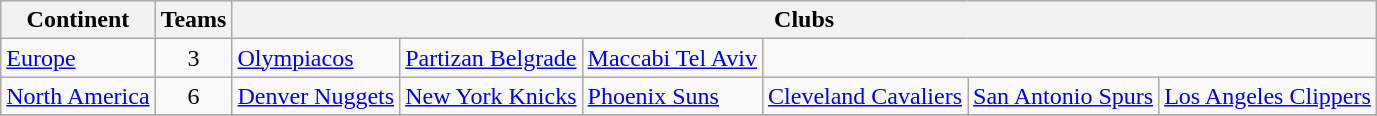<table class="wikitable" style="margin-left:0.5em;">
<tr>
<th>Continent</th>
<th>Teams</th>
<th colspan=9>Clubs</th>
</tr>
<tr>
<td><a href='#'>Europe</a></td>
<td align=center>3</td>
<td> <a href='#'>Olympiacos</a></td>
<td> <a href='#'>Partizan Belgrade</a></td>
<td> <a href='#'>Maccabi Tel Aviv</a></td>
</tr>
<tr>
<td><a href='#'>North America</a></td>
<td align=center>6</td>
<td> <a href='#'>Denver Nuggets</a></td>
<td> <a href='#'>New York Knicks</a></td>
<td> <a href='#'>Phoenix Suns</a></td>
<td> <a href='#'>Cleveland Cavaliers</a></td>
<td> <a href='#'>San Antonio Spurs</a></td>
<td> <a href='#'>Los Angeles Clippers</a></td>
</tr>
<tr>
</tr>
</table>
